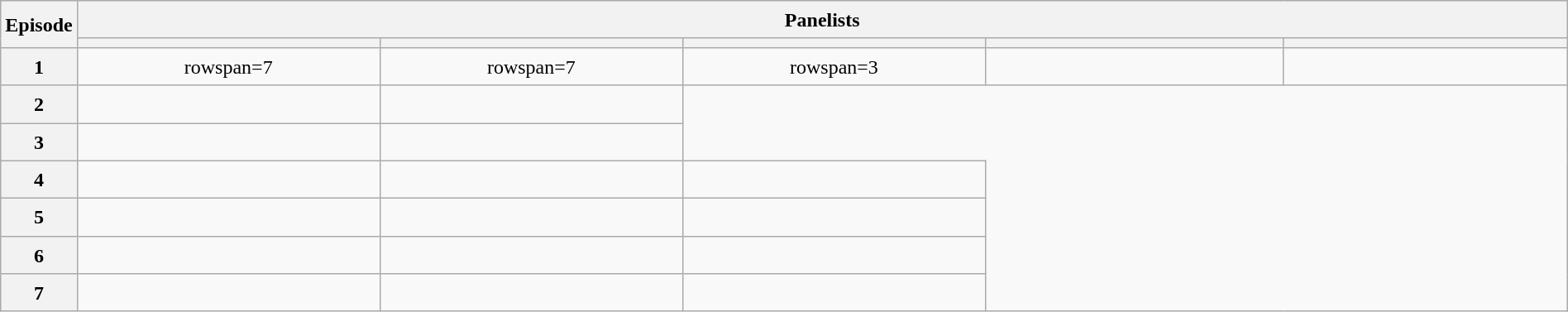<table class="wikitable plainrowheaders mw-collapsible" style="text-align:center; line-height:23px; width:100%;">
<tr>
<th rowspan=2 width=1%>Episode</th>
<th colspan=5>Panelists</th>
</tr>
<tr>
<th width="20%"></th>
<th width="20%"></th>
<th width="20%"></th>
<th width="20%"></th>
<th width="20%"></th>
</tr>
<tr>
<th>1</th>
<td>rowspan=7 </td>
<td>rowspan=7 </td>
<td>rowspan=3 </td>
<td></td>
<td></td>
</tr>
<tr>
<th>2</th>
<td></td>
<td></td>
</tr>
<tr>
<th>3</th>
<td></td>
<td></td>
</tr>
<tr>
<th>4</th>
<td></td>
<td></td>
<td></td>
</tr>
<tr>
<th>5</th>
<td></td>
<td></td>
<td></td>
</tr>
<tr>
<th>6</th>
<td></td>
<td></td>
<td></td>
</tr>
<tr>
<th>7</th>
<td></td>
<td></td>
<td></td>
</tr>
</table>
